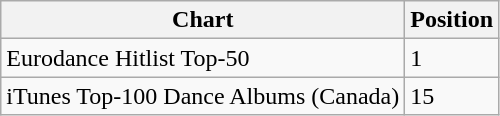<table class="wikitable">
<tr>
<th>Chart</th>
<th>Position</th>
</tr>
<tr>
<td> Eurodance Hitlist Top-50</td>
<td>1</td>
</tr>
<tr>
<td> iTunes Top-100 Dance Albums (Canada)</td>
<td>15</td>
</tr>
</table>
